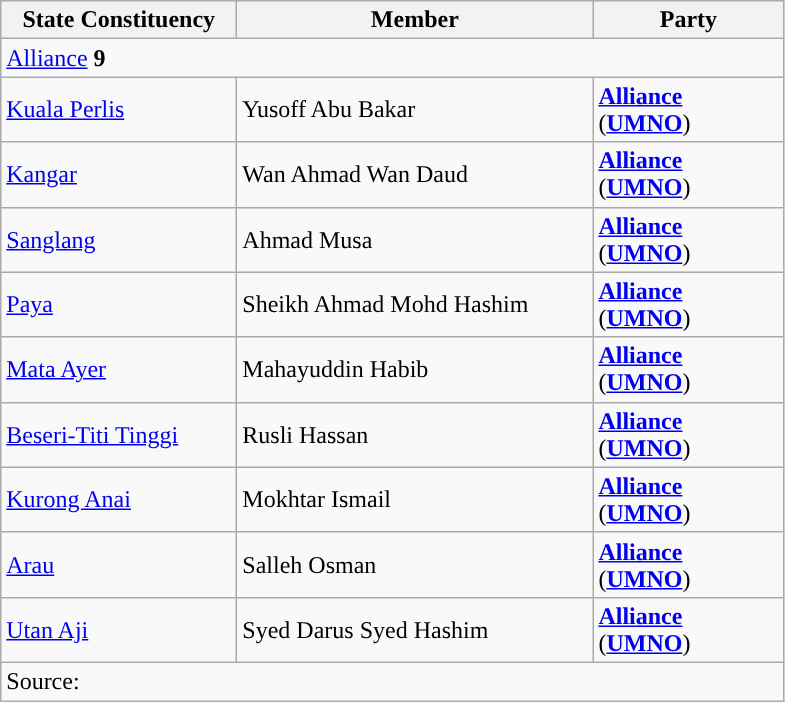<table class="wikitable sortable">
<tr>
<th style="width:150px;">State Constituency</th>
<th style="width:230px;">Member</th>
<th style="width:120px;">Party</th>
</tr>
<tr>
<td colspan="3"><a href='#'>Alliance</a> <strong>9</strong></td>
</tr>
<tr>
<td><a href='#'>Kuala Perlis</a></td>
<td>Yusoff Abu Bakar</td>
<td><strong><a href='#'>Alliance</a></strong> (<strong><a href='#'>UMNO</a></strong>)</td>
</tr>
<tr>
<td><a href='#'>Kangar</a></td>
<td>Wan Ahmad Wan Daud</td>
<td><strong><a href='#'>Alliance</a></strong> (<strong><a href='#'>UMNO</a></strong>)</td>
</tr>
<tr>
<td><a href='#'>Sanglang</a></td>
<td>Ahmad Musa</td>
<td><strong><a href='#'>Alliance</a></strong> (<strong><a href='#'>UMNO</a></strong>)</td>
</tr>
<tr>
<td><a href='#'>Paya</a></td>
<td>Sheikh Ahmad Mohd Hashim</td>
<td><strong><a href='#'>Alliance</a></strong> (<strong><a href='#'>UMNO</a></strong>)</td>
</tr>
<tr>
<td><a href='#'>Mata Ayer</a></td>
<td>Mahayuddin Habib</td>
<td><strong><a href='#'>Alliance</a></strong> (<strong><a href='#'>UMNO</a></strong>)</td>
</tr>
<tr>
<td><a href='#'>Beseri-Titi Tinggi</a></td>
<td>Rusli Hassan</td>
<td><strong><a href='#'>Alliance</a></strong> (<strong><a href='#'>UMNO</a></strong>)</td>
</tr>
<tr>
<td><a href='#'>Kurong Anai</a></td>
<td>Mokhtar Ismail</td>
<td><strong><a href='#'>Alliance</a></strong> (<strong><a href='#'>UMNO</a></strong>)</td>
</tr>
<tr>
<td><a href='#'>Arau</a></td>
<td>Salleh Osman</td>
<td><strong><a href='#'>Alliance</a></strong> (<strong><a href='#'>UMNO</a></strong>)</td>
</tr>
<tr>
<td><a href='#'>Utan Aji</a></td>
<td>Syed Darus Syed Hashim</td>
<td><strong><a href='#'>Alliance</a></strong> (<strong><a href='#'>UMNO</a></strong>)</td>
</tr>
<tr>
<td colspan="3">Source:</td>
</tr>
</table>
